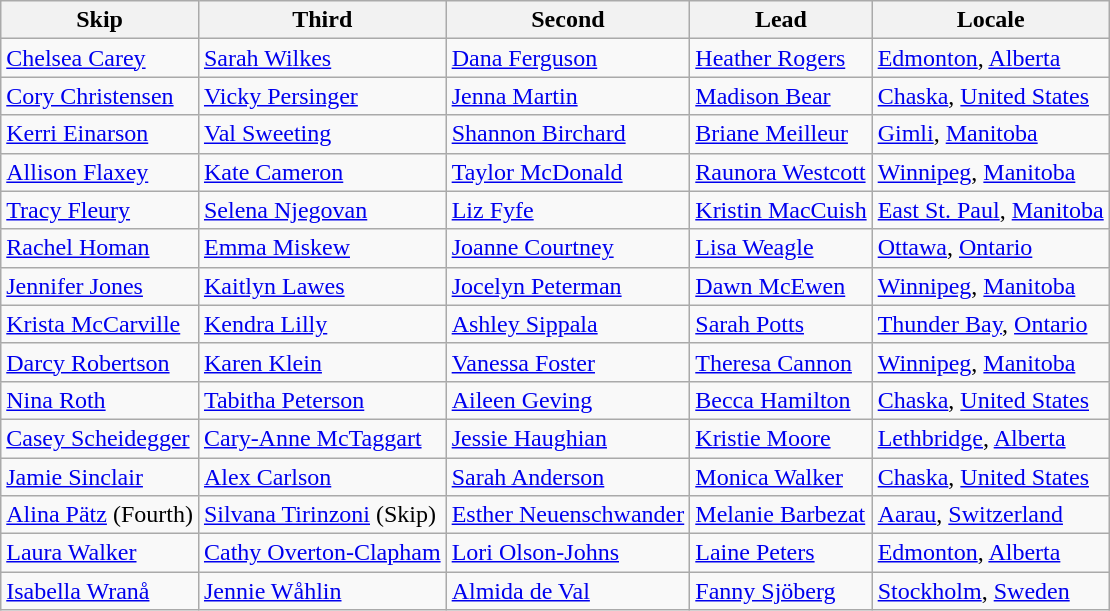<table class=wikitable>
<tr>
<th>Skip</th>
<th>Third</th>
<th>Second</th>
<th>Lead</th>
<th>Locale</th>
</tr>
<tr>
<td><a href='#'>Chelsea Carey</a></td>
<td><a href='#'>Sarah Wilkes</a></td>
<td><a href='#'>Dana Ferguson</a></td>
<td><a href='#'>Heather Rogers</a></td>
<td> <a href='#'>Edmonton</a>, <a href='#'>Alberta</a></td>
</tr>
<tr>
<td><a href='#'>Cory Christensen</a></td>
<td><a href='#'>Vicky Persinger</a></td>
<td><a href='#'>Jenna Martin</a></td>
<td><a href='#'>Madison Bear</a></td>
<td> <a href='#'>Chaska</a>, <a href='#'>United States</a></td>
</tr>
<tr>
<td><a href='#'>Kerri Einarson</a></td>
<td><a href='#'>Val Sweeting</a></td>
<td><a href='#'>Shannon Birchard</a></td>
<td><a href='#'>Briane Meilleur</a></td>
<td> <a href='#'>Gimli</a>, <a href='#'>Manitoba</a></td>
</tr>
<tr>
<td><a href='#'>Allison Flaxey</a></td>
<td><a href='#'>Kate Cameron</a></td>
<td><a href='#'>Taylor McDonald</a></td>
<td><a href='#'>Raunora Westcott</a></td>
<td> <a href='#'>Winnipeg</a>, <a href='#'>Manitoba</a></td>
</tr>
<tr>
<td><a href='#'>Tracy Fleury</a></td>
<td><a href='#'>Selena Njegovan</a></td>
<td><a href='#'>Liz Fyfe</a></td>
<td><a href='#'>Kristin MacCuish</a></td>
<td> <a href='#'>East St. Paul</a>, <a href='#'>Manitoba</a></td>
</tr>
<tr>
<td><a href='#'>Rachel Homan</a></td>
<td><a href='#'>Emma Miskew</a></td>
<td><a href='#'>Joanne Courtney</a></td>
<td><a href='#'>Lisa Weagle</a></td>
<td> <a href='#'>Ottawa</a>, <a href='#'>Ontario</a></td>
</tr>
<tr>
<td><a href='#'>Jennifer Jones</a></td>
<td><a href='#'>Kaitlyn Lawes</a></td>
<td><a href='#'>Jocelyn Peterman</a></td>
<td><a href='#'>Dawn McEwen</a></td>
<td> <a href='#'>Winnipeg</a>, <a href='#'>Manitoba</a></td>
</tr>
<tr>
<td><a href='#'>Krista McCarville</a></td>
<td><a href='#'>Kendra Lilly</a></td>
<td><a href='#'>Ashley Sippala</a></td>
<td><a href='#'>Sarah Potts</a></td>
<td> <a href='#'>Thunder Bay</a>, <a href='#'>Ontario</a></td>
</tr>
<tr>
<td><a href='#'>Darcy Robertson</a></td>
<td><a href='#'>Karen Klein</a></td>
<td><a href='#'>Vanessa Foster</a></td>
<td><a href='#'>Theresa Cannon</a></td>
<td> <a href='#'>Winnipeg</a>, <a href='#'>Manitoba</a></td>
</tr>
<tr>
<td><a href='#'>Nina Roth</a></td>
<td><a href='#'>Tabitha Peterson</a></td>
<td><a href='#'>Aileen Geving</a></td>
<td><a href='#'>Becca Hamilton</a></td>
<td> <a href='#'>Chaska</a>, <a href='#'>United States</a></td>
</tr>
<tr>
<td><a href='#'>Casey Scheidegger</a></td>
<td><a href='#'>Cary-Anne McTaggart</a></td>
<td><a href='#'>Jessie Haughian</a></td>
<td><a href='#'>Kristie Moore</a></td>
<td> <a href='#'>Lethbridge</a>, <a href='#'>Alberta</a></td>
</tr>
<tr>
<td><a href='#'>Jamie Sinclair</a></td>
<td><a href='#'>Alex Carlson</a></td>
<td><a href='#'>Sarah Anderson</a></td>
<td><a href='#'>Monica Walker</a></td>
<td> <a href='#'>Chaska</a>, <a href='#'>United States</a></td>
</tr>
<tr>
<td><a href='#'>Alina Pätz</a> (Fourth)</td>
<td><a href='#'>Silvana Tirinzoni</a> (Skip)</td>
<td><a href='#'>Esther Neuenschwander</a></td>
<td><a href='#'>Melanie Barbezat</a></td>
<td> <a href='#'>Aarau</a>, <a href='#'>Switzerland</a></td>
</tr>
<tr>
<td><a href='#'>Laura Walker</a></td>
<td><a href='#'>Cathy Overton-Clapham</a></td>
<td><a href='#'>Lori Olson-Johns</a></td>
<td><a href='#'>Laine Peters</a></td>
<td> <a href='#'>Edmonton</a>, <a href='#'>Alberta</a></td>
</tr>
<tr>
<td><a href='#'>Isabella Wranå</a></td>
<td><a href='#'>Jennie Wåhlin</a></td>
<td><a href='#'>Almida de Val</a></td>
<td><a href='#'>Fanny Sjöberg</a></td>
<td> <a href='#'>Stockholm</a>, <a href='#'>Sweden</a></td>
</tr>
</table>
